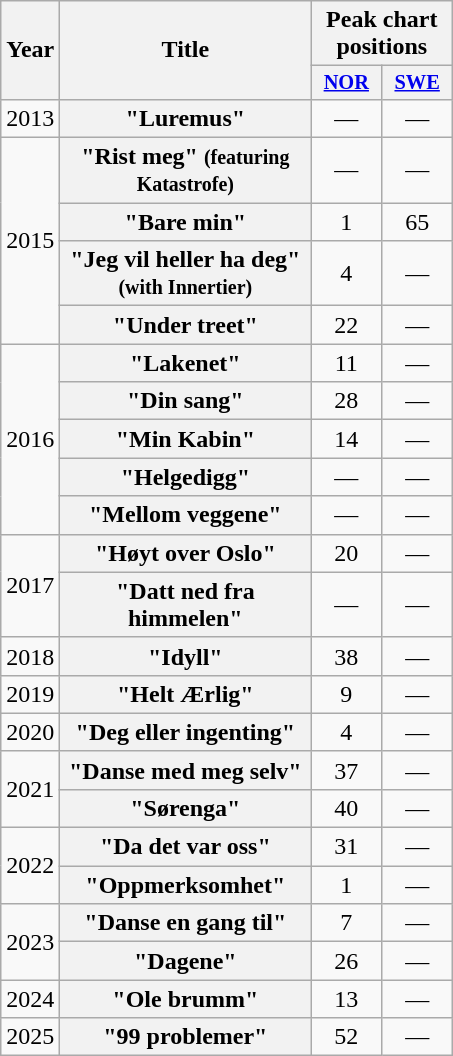<table class="wikitable plainrowheaders" style="text-align:center;">
<tr>
<th scope="col" rowspan="2" style="width:1em;">Year</th>
<th scope="col" rowspan="2" style="width:10em;">Title</th>
<th scope="col" colspan="2">Peak chart positions</th>
</tr>
<tr>
<th scope="col" style="width:3em;font-size:85%;"><a href='#'>NOR</a><br></th>
<th scope="col" style="width:3em;font-size:85%;"><a href='#'>SWE</a><br></th>
</tr>
<tr>
<td>2013</td>
<th scope="row">"Luremus"</th>
<td>—</td>
<td>—</td>
</tr>
<tr>
<td rowspan="4">2015</td>
<th scope="row">"Rist meg" <small>(featuring Katastrofe)</small></th>
<td>—</td>
<td>—</td>
</tr>
<tr>
<th scope="row">"Bare min"</th>
<td>1</td>
<td>65</td>
</tr>
<tr>
<th scope="row">"Jeg vil heller ha deg" <small>(with Innertier)</small></th>
<td>4</td>
<td>—</td>
</tr>
<tr>
<th scope="row">"Under treet"</th>
<td>22</td>
<td>—</td>
</tr>
<tr>
<td rowspan="5">2016</td>
<th scope="row">"Lakenet"</th>
<td>11</td>
<td>—</td>
</tr>
<tr>
<th scope="row">"Din sang"</th>
<td>28</td>
<td>—</td>
</tr>
<tr>
<th scope="row">"Min Kabin"</th>
<td>14</td>
<td>—</td>
</tr>
<tr>
<th scope="row">"Helgedigg"</th>
<td>—</td>
<td>—</td>
</tr>
<tr>
<th scope="row">"Mellom veggene"</th>
<td>—</td>
<td>—</td>
</tr>
<tr>
<td rowspan="2">2017</td>
<th scope="row">"Høyt over Oslo"<br></th>
<td>20<br></td>
<td>—</td>
</tr>
<tr>
<th scope="row">"Datt ned fra himmelen"<br></th>
<td>—</td>
<td>—</td>
</tr>
<tr>
<td>2018</td>
<th scope="row">"Idyll"<br></th>
<td>38<br></td>
<td>—</td>
</tr>
<tr>
<td>2019</td>
<th scope="row">"Helt Ærlig"<br></th>
<td>9<br></td>
<td>—</td>
</tr>
<tr>
<td>2020</td>
<th scope="row">"Deg eller ingenting"<br></th>
<td>4</td>
<td>—</td>
</tr>
<tr>
<td rowspan="2">2021</td>
<th scope="row">"Danse med meg selv"</th>
<td>37<br></td>
<td>—</td>
</tr>
<tr>
<th scope="row">"Sørenga"<br></th>
<td>40<br></td>
<td>—</td>
</tr>
<tr>
<td rowspan="2">2022</td>
<th scope="row">"Da det var oss"</th>
<td>31<br></td>
<td>—</td>
</tr>
<tr>
<th scope="row">"Oppmerksomhet"<br></th>
<td>1<br></td>
<td>—</td>
</tr>
<tr>
<td rowspan="2">2023</td>
<th scope="row">"Danse en gang til"<br></th>
<td>7<br></td>
<td>—</td>
</tr>
<tr>
<th scope="row">"Dagene"</th>
<td>26<br></td>
<td>—</td>
</tr>
<tr>
<td>2024</td>
<th scope="row">"Ole brumm"<br></th>
<td>13<br></td>
<td>—</td>
</tr>
<tr>
<td>2025</td>
<th scope="row">"99 problemer"</th>
<td>52<br></td>
<td>—</td>
</tr>
</table>
